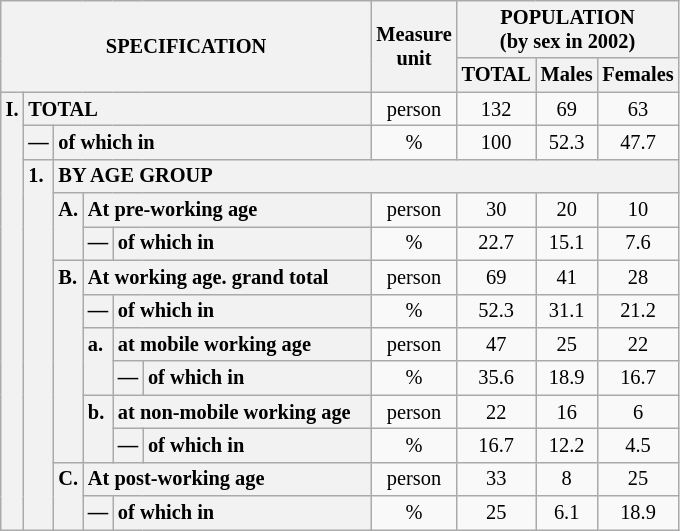<table class="wikitable" style="font-size:85%; text-align:center">
<tr>
<th rowspan="2" colspan="6">SPECIFICATION</th>
<th rowspan="2">Measure<br> unit</th>
<th colspan="3" rowspan="1">POPULATION<br> (by sex in 2002)</th>
</tr>
<tr>
<th>TOTAL</th>
<th>Males</th>
<th>Females</th>
</tr>
<tr>
<th style="text-align:left" valign="top" rowspan="13">I.</th>
<th style="text-align:left" colspan="5">TOTAL</th>
<td>person</td>
<td>132</td>
<td>69</td>
<td>63</td>
</tr>
<tr>
<th style="text-align:left" valign="top">—</th>
<th style="text-align:left" colspan="4">of which in</th>
<td>%</td>
<td>100</td>
<td>52.3</td>
<td>47.7</td>
</tr>
<tr>
<th style="text-align:left" valign="top" rowspan="11">1.</th>
<th style="text-align:left" colspan="19">BY AGE GROUP</th>
</tr>
<tr>
<th style="text-align:left" valign="top" rowspan="2">A.</th>
<th style="text-align:left" colspan="3">At pre-working age</th>
<td>person</td>
<td>30</td>
<td>20</td>
<td>10</td>
</tr>
<tr>
<th style="text-align:left" valign="top">—</th>
<th style="text-align:left" valign="top" colspan="2">of which in</th>
<td>%</td>
<td>22.7</td>
<td>15.1</td>
<td>7.6</td>
</tr>
<tr>
<th style="text-align:left" valign="top" rowspan="6">B.</th>
<th style="text-align:left" colspan="3">At working age. grand total</th>
<td>person</td>
<td>69</td>
<td>41</td>
<td>28</td>
</tr>
<tr>
<th style="text-align:left" valign="top">—</th>
<th style="text-align:left" valign="top" colspan="2">of which in</th>
<td>%</td>
<td>52.3</td>
<td>31.1</td>
<td>21.2</td>
</tr>
<tr>
<th style="text-align:left" valign="top" rowspan="2">a.</th>
<th style="text-align:left" colspan="2">at mobile working age</th>
<td>person</td>
<td>47</td>
<td>25</td>
<td>22</td>
</tr>
<tr>
<th style="text-align:left" valign="top">—</th>
<th style="text-align:left" valign="top" colspan="1">of which in                        </th>
<td>%</td>
<td>35.6</td>
<td>18.9</td>
<td>16.7</td>
</tr>
<tr>
<th style="text-align:left" valign="top" rowspan="2">b.</th>
<th style="text-align:left" colspan="2">at non-mobile working age</th>
<td>person</td>
<td>22</td>
<td>16</td>
<td>6</td>
</tr>
<tr>
<th style="text-align:left" valign="top">—</th>
<th style="text-align:left" valign="top" colspan="1">of which in                        </th>
<td>%</td>
<td>16.7</td>
<td>12.2</td>
<td>4.5</td>
</tr>
<tr>
<th style="text-align:left" valign="top" rowspan="2">C.</th>
<th style="text-align:left" colspan="3">At post-working age</th>
<td>person</td>
<td>33</td>
<td>8</td>
<td>25</td>
</tr>
<tr>
<th style="text-align:left" valign="top">—</th>
<th style="text-align:left" valign="top" colspan="2">of which in</th>
<td>%</td>
<td>25</td>
<td>6.1</td>
<td>18.9</td>
</tr>
</table>
